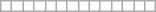<table class="wikitable nounderlines Unicode" style="border-collapse:collapse;background:#FFFFFF;text-align:center">
<tr>
<td><span></span></td>
<td><span></span></td>
<td><span></span></td>
<td><span></span></td>
<td><span></span></td>
<td><span></span></td>
<td><span></span></td>
<td><span></span></td>
<td><span></span></td>
<td><span></span></td>
<td><span></span></td>
<td><span></span></td>
<td><span></span></td>
<td><span></span></td>
</tr>
</table>
